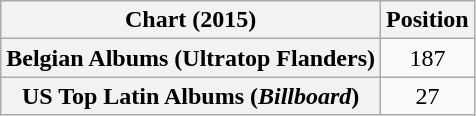<table class="wikitable sortable plainrowheaders" style="text-align:center">
<tr>
<th scope="col">Chart (2015)</th>
<th scope="col">Position</th>
</tr>
<tr>
<th scope="row">Belgian Albums (Ultratop Flanders)</th>
<td>187</td>
</tr>
<tr>
<th scope="row">US Top Latin Albums (<em>Billboard</em>)</th>
<td>27</td>
</tr>
</table>
